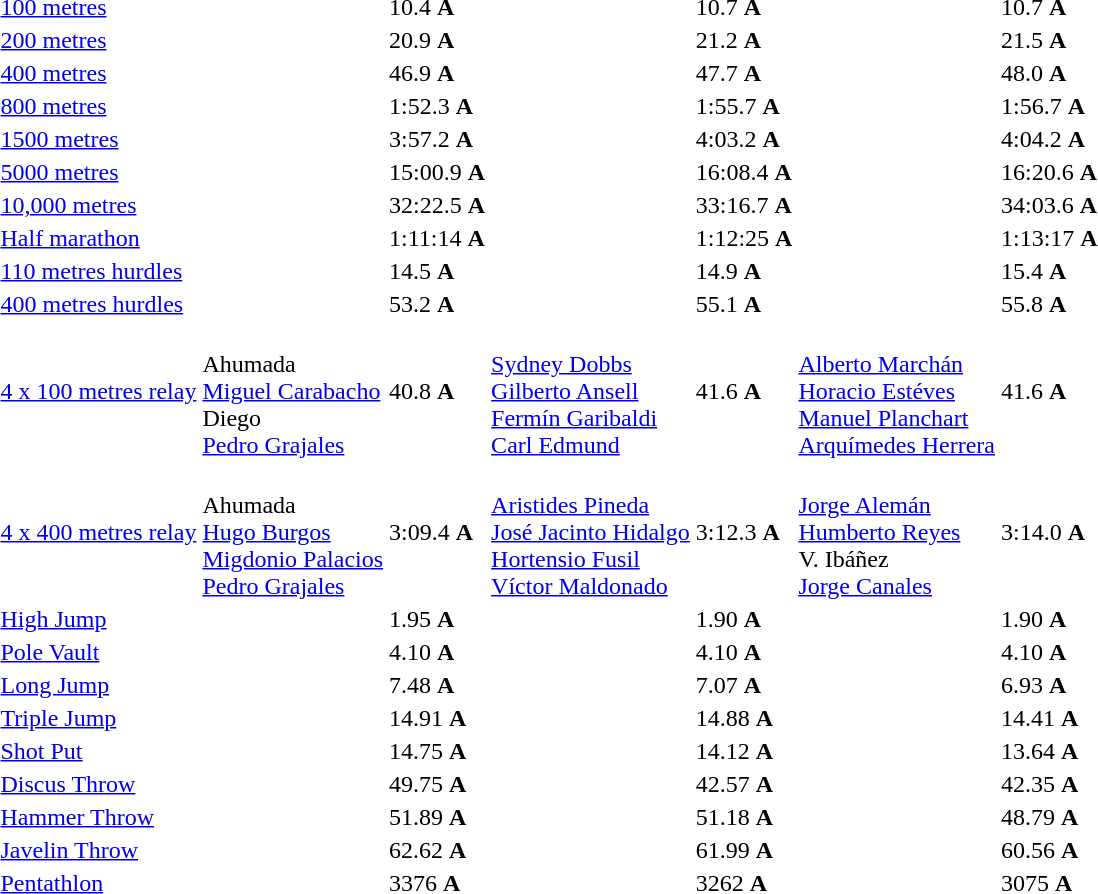<table>
<tr>
<td><a href='#'>100 metres</a></td>
<td></td>
<td>10.4 <strong>A</strong></td>
<td></td>
<td>10.7 <strong>A</strong></td>
<td></td>
<td>10.7 <strong>A</strong></td>
</tr>
<tr>
<td><a href='#'>200 metres</a></td>
<td></td>
<td>20.9 <strong>A</strong></td>
<td></td>
<td>21.2 <strong>A</strong></td>
<td></td>
<td>21.5 <strong>A</strong></td>
</tr>
<tr>
<td><a href='#'>400 metres</a></td>
<td></td>
<td>46.9 <strong>A</strong></td>
<td></td>
<td>47.7 <strong>A</strong></td>
<td></td>
<td>48.0 <strong>A</strong></td>
</tr>
<tr>
<td><a href='#'>800 metres</a></td>
<td></td>
<td>1:52.3 <strong>A</strong></td>
<td></td>
<td>1:55.7 <strong>A</strong></td>
<td></td>
<td>1:56.7 <strong>A</strong></td>
</tr>
<tr>
<td><a href='#'>1500 metres</a></td>
<td></td>
<td>3:57.2 <strong>A</strong></td>
<td></td>
<td>4:03.2 <strong>A</strong></td>
<td></td>
<td>4:04.2 <strong>A</strong></td>
</tr>
<tr>
<td><a href='#'>5000 metres</a></td>
<td></td>
<td>15:00.9 <strong>A</strong></td>
<td></td>
<td>16:08.4 <strong>A</strong></td>
<td></td>
<td>16:20.6 <strong>A</strong></td>
</tr>
<tr>
<td><a href='#'>10,000 metres</a></td>
<td></td>
<td>32:22.5 <strong>A</strong></td>
<td></td>
<td>33:16.7 <strong>A</strong></td>
<td></td>
<td>34:03.6 <strong>A</strong></td>
</tr>
<tr>
<td><a href='#'>Half marathon</a></td>
<td></td>
<td>1:11:14 <strong>A</strong></td>
<td></td>
<td>1:12:25 <strong>A</strong></td>
<td></td>
<td>1:13:17 <strong>A</strong></td>
</tr>
<tr>
<td><a href='#'>110 metres hurdles</a></td>
<td></td>
<td>14.5 <strong>A</strong></td>
<td></td>
<td>14.9 <strong>A</strong></td>
<td></td>
<td>15.4 <strong>A</strong></td>
</tr>
<tr>
<td><a href='#'>400 metres hurdles</a></td>
<td></td>
<td>53.2 <strong>A</strong></td>
<td></td>
<td>55.1 <strong>A</strong></td>
<td></td>
<td>55.8 <strong>A</strong></td>
</tr>
<tr>
<td><a href='#'>4 x 100 metres relay</a></td>
<td><br>Ahumada<br><a href='#'>Miguel Carabacho</a><br>Diego<br><a href='#'>Pedro Grajales</a></td>
<td>40.8 <strong>A</strong></td>
<td><br><a href='#'>Sydney Dobbs</a><br><a href='#'>Gilberto Ansell</a><br><a href='#'>Fermín Garibaldi</a><br><a href='#'>Carl Edmund</a></td>
<td>41.6 <strong>A</strong></td>
<td><br><a href='#'>Alberto Marchán</a><br><a href='#'>Horacio Estéves</a><br><a href='#'>Manuel Planchart</a><br><a href='#'>Arquímedes Herrera</a></td>
<td>41.6 <strong>A</strong></td>
</tr>
<tr>
<td><a href='#'>4 x 400 metres relay</a></td>
<td><br>Ahumada<br><a href='#'>Hugo Burgos</a><br><a href='#'>Migdonio Palacios</a><br><a href='#'>Pedro Grajales</a></td>
<td>3:09.4 <strong>A</strong></td>
<td><br><a href='#'>Aristides Pineda</a><br><a href='#'>José Jacinto Hidalgo</a><br><a href='#'>Hortensio Fusil</a><br><a href='#'>Víctor Maldonado</a></td>
<td>3:12.3 <strong>A</strong></td>
<td><br><a href='#'>Jorge Alemán</a><br><a href='#'>Humberto Reyes</a><br>V. Ibáñez<br><a href='#'>Jorge Canales</a></td>
<td>3:14.0 <strong>A</strong></td>
</tr>
<tr>
<td><a href='#'>High Jump</a></td>
<td></td>
<td>1.95 <strong>A</strong></td>
<td></td>
<td>1.90 <strong>A</strong></td>
<td></td>
<td>1.90 <strong>A</strong></td>
</tr>
<tr>
<td><a href='#'>Pole Vault</a></td>
<td></td>
<td>4.10 <strong>A</strong></td>
<td></td>
<td>4.10 <strong>A</strong></td>
<td></td>
<td>4.10 <strong>A</strong></td>
</tr>
<tr>
<td><a href='#'>Long Jump</a></td>
<td></td>
<td>7.48 <strong>A</strong></td>
<td></td>
<td>7.07 <strong>A</strong></td>
<td></td>
<td>6.93 <strong>A</strong></td>
</tr>
<tr>
<td><a href='#'>Triple Jump</a></td>
<td></td>
<td>14.91 <strong>A</strong></td>
<td></td>
<td>14.88 <strong>A</strong></td>
<td></td>
<td>14.41 <strong>A</strong></td>
</tr>
<tr>
<td><a href='#'>Shot Put</a></td>
<td></td>
<td>14.75 <strong>A</strong></td>
<td></td>
<td>14.12 <strong>A</strong></td>
<td></td>
<td>13.64 <strong>A</strong></td>
</tr>
<tr>
<td><a href='#'>Discus Throw</a></td>
<td></td>
<td>49.75 <strong>A</strong></td>
<td></td>
<td>42.57 <strong>A</strong></td>
<td></td>
<td>42.35 <strong>A</strong></td>
</tr>
<tr>
<td><a href='#'>Hammer Throw</a></td>
<td></td>
<td>51.89 <strong>A</strong></td>
<td></td>
<td>51.18 <strong>A</strong></td>
<td></td>
<td>48.79 <strong>A</strong></td>
</tr>
<tr>
<td><a href='#'>Javelin Throw</a></td>
<td></td>
<td>62.62 <strong>A</strong></td>
<td></td>
<td>61.99 <strong>A</strong></td>
<td></td>
<td>60.56 <strong>A</strong></td>
</tr>
<tr>
<td><a href='#'>Pentathlon</a></td>
<td></td>
<td>3376 <strong>A</strong></td>
<td></td>
<td>3262 <strong>A</strong></td>
<td></td>
<td>3075 <strong>A</strong></td>
</tr>
</table>
